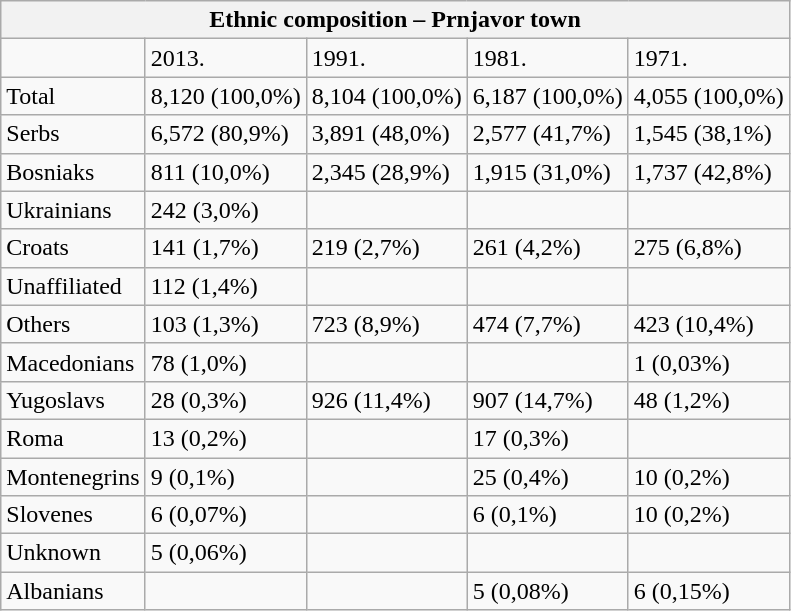<table class="wikitable">
<tr>
<th colspan="8">Ethnic composition – Prnjavor town</th>
</tr>
<tr>
<td></td>
<td>2013.</td>
<td>1991.</td>
<td>1981.</td>
<td>1971.</td>
</tr>
<tr>
<td>Total</td>
<td>8,120 (100,0%)</td>
<td>8,104 (100,0%)</td>
<td>6,187 (100,0%)</td>
<td>4,055 (100,0%)</td>
</tr>
<tr>
<td>Serbs</td>
<td>6,572 (80,9%)</td>
<td>3,891 (48,0%)</td>
<td>2,577 (41,7%)</td>
<td>1,545 (38,1%)</td>
</tr>
<tr>
<td>Bosniaks</td>
<td>811 (10,0%)</td>
<td>2,345 (28,9%)</td>
<td>1,915 (31,0%)</td>
<td>1,737 (42,8%)</td>
</tr>
<tr>
<td>Ukrainians</td>
<td>242 (3,0%)</td>
<td></td>
<td></td>
<td></td>
</tr>
<tr>
<td>Croats</td>
<td>141 (1,7%)</td>
<td>219 (2,7%)</td>
<td>261 (4,2%)</td>
<td>275 (6,8%)</td>
</tr>
<tr>
<td>Unaffiliated</td>
<td>112 (1,4%)</td>
<td></td>
<td></td>
<td></td>
</tr>
<tr>
<td>Others</td>
<td>103 (1,3%)</td>
<td>723 (8,9%)</td>
<td>474 (7,7%)</td>
<td>423 (10,4%)</td>
</tr>
<tr>
<td>Macedonians</td>
<td>78 (1,0%)</td>
<td></td>
<td></td>
<td>1 (0,03%)</td>
</tr>
<tr>
<td>Yugoslavs</td>
<td>28 (0,3%)</td>
<td>926 (11,4%)</td>
<td>907 (14,7%)</td>
<td>48 (1,2%)</td>
</tr>
<tr>
<td>Roma</td>
<td>13 (0,2%)</td>
<td></td>
<td>17 (0,3%)</td>
<td></td>
</tr>
<tr>
<td>Montenegrins</td>
<td>9 (0,1%)</td>
<td></td>
<td>25 (0,4%)</td>
<td>10 (0,2%)</td>
</tr>
<tr>
<td>Slovenes</td>
<td>6 (0,07%)</td>
<td></td>
<td>6 (0,1%)</td>
<td>10 (0,2%)</td>
</tr>
<tr>
<td>Unknown</td>
<td>5 (0,06%)</td>
<td></td>
<td></td>
<td></td>
</tr>
<tr>
<td>Albanians</td>
<td></td>
<td></td>
<td>5 (0,08%)</td>
<td>6 (0,15%)</td>
</tr>
</table>
